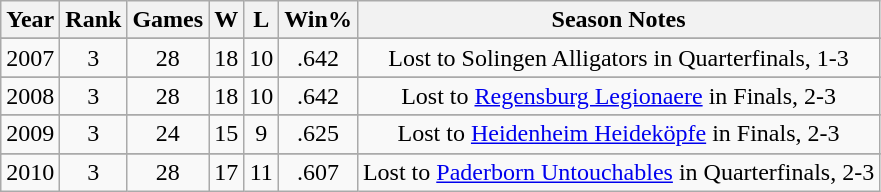<table class="wikitable" style="text-align:center;">
<tr>
<th>Year</th>
<th>Rank</th>
<th>Games</th>
<th>W</th>
<th>L</th>
<th>Win%</th>
<th>Season Notes</th>
</tr>
<tr>
</tr>
<tr>
<td>2007</td>
<td>3</td>
<td>28</td>
<td>18</td>
<td>10</td>
<td>.642</td>
<td>Lost to Solingen Alligators in Quarterfinals, 1-3</td>
</tr>
<tr>
</tr>
<tr>
<td>2008</td>
<td>3</td>
<td>28</td>
<td>18</td>
<td>10</td>
<td>.642</td>
<td>Lost to <a href='#'>Regensburg Legionaere</a> in Finals, 2-3</td>
</tr>
<tr>
</tr>
<tr>
<td>2009</td>
<td>3</td>
<td>24</td>
<td>15</td>
<td>9</td>
<td>.625</td>
<td>Lost to <a href='#'>Heidenheim Heideköpfe</a> in Finals, 2-3</td>
</tr>
<tr>
</tr>
<tr>
<td>2010</td>
<td>3</td>
<td>28</td>
<td>17</td>
<td>11</td>
<td>.607</td>
<td>Lost to <a href='#'>Paderborn Untouchables</a> in Quarterfinals, 2-3</td>
</tr>
</table>
